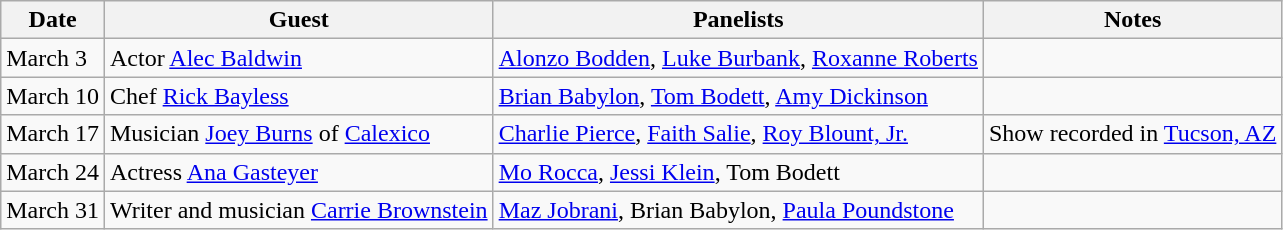<table class="wikitable">
<tr>
<th>Date</th>
<th>Guest</th>
<th>Panelists</th>
<th>Notes</th>
</tr>
<tr>
<td>March 3</td>
<td>Actor <a href='#'>Alec Baldwin</a></td>
<td><a href='#'>Alonzo Bodden</a>, <a href='#'>Luke Burbank</a>, <a href='#'>Roxanne Roberts</a></td>
<td></td>
</tr>
<tr>
<td>March 10</td>
<td>Chef <a href='#'>Rick Bayless</a></td>
<td><a href='#'>Brian Babylon</a>, <a href='#'>Tom Bodett</a>, <a href='#'>Amy Dickinson</a></td>
<td></td>
</tr>
<tr>
<td>March 17</td>
<td>Musician <a href='#'>Joey Burns</a> of <a href='#'>Calexico</a></td>
<td><a href='#'>Charlie Pierce</a>, <a href='#'>Faith Salie</a>, <a href='#'>Roy Blount, Jr.</a></td>
<td>Show recorded in <a href='#'>Tucson, AZ</a></td>
</tr>
<tr>
<td>March 24</td>
<td>Actress <a href='#'>Ana Gasteyer</a></td>
<td><a href='#'>Mo Rocca</a>, <a href='#'>Jessi Klein</a>, Tom Bodett</td>
<td></td>
</tr>
<tr>
<td>March 31</td>
<td>Writer and musician <a href='#'>Carrie Brownstein</a></td>
<td><a href='#'>Maz Jobrani</a>, Brian Babylon, <a href='#'>Paula Poundstone</a></td>
<td></td>
</tr>
</table>
